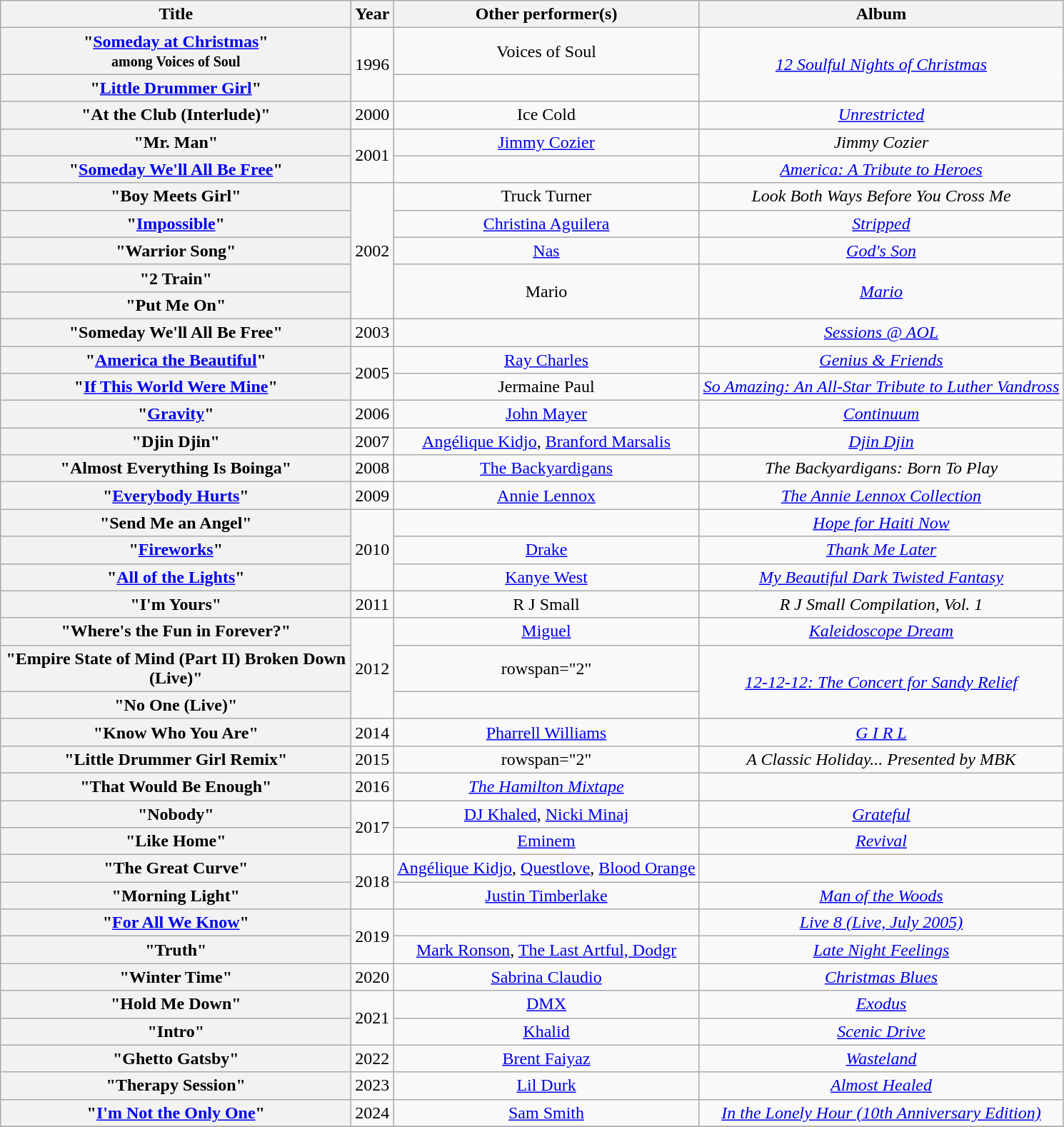<table class="wikitable plainrowheaders" style="text-align:center;">
<tr>
<th scope="col" style="width:20em;">Title</th>
<th scope="col">Year</th>
<th scope="col">Other performer(s)</th>
<th scope="col">Album</th>
</tr>
<tr>
<th scope="row">"<a href='#'>Someday at Christmas</a>" <br><small>among Voices of Soul</small></th>
<td rowspan="2">1996</td>
<td>Voices of Soul</td>
<td rowspan="2"><em><a href='#'>12 Soulful Nights of Christmas</a></em></td>
</tr>
<tr>
<th scope="row">"<a href='#'>Little Drummer Girl</a>"</th>
<td></td>
</tr>
<tr>
<th scope="row">"At the Club (Interlude)"</th>
<td>2000</td>
<td>Ice Cold</td>
<td><em><a href='#'>Unrestricted</a></em></td>
</tr>
<tr>
<th scope="row">"Mr. Man"</th>
<td rowspan="2">2001</td>
<td><a href='#'>Jimmy Cozier</a></td>
<td><em>Jimmy Cozier</em></td>
</tr>
<tr>
<th scope="row">"<a href='#'>Someday We'll All Be Free</a>"</th>
<td></td>
<td><em><a href='#'>America: A Tribute to Heroes</a></em></td>
</tr>
<tr>
<th scope="row">"Boy Meets Girl"</th>
<td rowspan="5">2002</td>
<td>Truck Turner</td>
<td><em>Look Both Ways Before You Cross Me</em></td>
</tr>
<tr>
<th scope="row">"<a href='#'>Impossible</a>"</th>
<td><a href='#'>Christina Aguilera</a></td>
<td><em><a href='#'>Stripped</a></em></td>
</tr>
<tr>
<th scope="row">"Warrior Song"</th>
<td><a href='#'>Nas</a></td>
<td><em><a href='#'>God's Son</a></em></td>
</tr>
<tr>
<th scope="row">"2 Train"</th>
<td rowspan="2">Mario</td>
<td rowspan="2"><em><a href='#'>Mario</a></em></td>
</tr>
<tr>
<th scope="row">"Put Me On"</th>
</tr>
<tr>
<th scope="row">"Someday We'll All Be Free"</th>
<td>2003</td>
<td></td>
<td><em><a href='#'>Sessions @ AOL</a></em></td>
</tr>
<tr>
<th scope="row">"<a href='#'>America the Beautiful</a>"</th>
<td rowspan="2">2005</td>
<td><a href='#'>Ray Charles</a></td>
<td><em><a href='#'>Genius & Friends</a></em></td>
</tr>
<tr>
<th scope="row">"<a href='#'>If This World Were Mine</a>"</th>
<td>Jermaine Paul</td>
<td><em><a href='#'>So Amazing: An All-Star Tribute to Luther Vandross</a></em></td>
</tr>
<tr>
<th scope="row">"<a href='#'>Gravity</a>"</th>
<td>2006</td>
<td><a href='#'>John Mayer</a></td>
<td><em><a href='#'>Continuum</a></em></td>
</tr>
<tr>
<th scope="row">"Djin Djin"</th>
<td>2007</td>
<td><a href='#'>Angélique Kidjo</a>, <a href='#'>Branford Marsalis</a></td>
<td><em><a href='#'>Djin Djin</a></em></td>
</tr>
<tr>
<th scope="row">"Almost Everything Is Boinga"</th>
<td>2008</td>
<td><a href='#'>The Backyardigans</a></td>
<td><em>The Backyardigans: Born To Play</em></td>
</tr>
<tr>
<th scope="row">"<a href='#'>Everybody Hurts</a>"</th>
<td>2009</td>
<td><a href='#'>Annie Lennox</a></td>
<td><em><a href='#'>The Annie Lennox Collection</a></em></td>
</tr>
<tr>
<th scope="row">"Send Me an Angel"</th>
<td rowspan="3">2010</td>
<td></td>
<td><em><a href='#'>Hope for Haiti Now</a></em></td>
</tr>
<tr>
<th scope="row">"<a href='#'>Fireworks</a>"</th>
<td><a href='#'>Drake</a></td>
<td><em><a href='#'>Thank Me Later</a></em></td>
</tr>
<tr>
<th scope="row">"<a href='#'>All of the Lights</a>"</th>
<td><a href='#'>Kanye West</a></td>
<td><em><a href='#'>My Beautiful Dark Twisted Fantasy</a></em></td>
</tr>
<tr>
<th scope="row">"I'm Yours"</th>
<td rowspan="1">2011</td>
<td>R J Small</td>
<td><em>R J Small Compilation, Vol. 1</em></td>
</tr>
<tr>
<th scope="row">"Where's the Fun in Forever?"</th>
<td rowspan="3">2012</td>
<td><a href='#'>Miguel</a></td>
<td><em><a href='#'>Kaleidoscope Dream</a></em></td>
</tr>
<tr>
<th scope="row">"Empire State of Mind (Part II) Broken Down (Live)"</th>
<td>rowspan="2" </td>
<td rowspan="2"><em><a href='#'>12-12-12: The Concert for Sandy Relief</a></em></td>
</tr>
<tr>
<th scope="row">"No One (Live)"</th>
</tr>
<tr>
<th scope="row">"Know Who You Are"</th>
<td>2014</td>
<td><a href='#'>Pharrell Williams</a></td>
<td><em><a href='#'>G I R L</a></em></td>
</tr>
<tr>
<th scope="row">"Little Drummer Girl Remix"</th>
<td>2015</td>
<td>rowspan="2" </td>
<td><em>A Classic Holiday... Presented by MBK</em></td>
</tr>
<tr>
<th scope="row">"That Would Be Enough"</th>
<td>2016</td>
<td><em><a href='#'>The Hamilton Mixtape</a></em></td>
</tr>
<tr>
<th scope="row">"Nobody"</th>
<td rowspan="2">2017</td>
<td><a href='#'>DJ Khaled</a>, <a href='#'>Nicki Minaj</a></td>
<td><em><a href='#'>Grateful</a></em></td>
</tr>
<tr>
<th scope="row">"Like Home"</th>
<td><a href='#'>Eminem</a></td>
<td><em><a href='#'>Revival</a></em></td>
</tr>
<tr>
<th scope="row">"The Great Curve"</th>
<td rowspan="2">2018</td>
<td><a href='#'>Angélique Kidjo</a>, <a href='#'>Questlove</a>, <a href='#'>Blood Orange</a></td>
<td></td>
</tr>
<tr>
<th scope="row">"Morning Light"</th>
<td><a href='#'>Justin Timberlake</a></td>
<td><em><a href='#'>Man of the Woods</a></em></td>
</tr>
<tr>
<th scope="row">"<a href='#'>For All We Know</a>"</th>
<td rowspan="2">2019</td>
<td></td>
<td><em><a href='#'>Live 8 (Live, July 2005)</a></em></td>
</tr>
<tr>
<th scope="row">"Truth"</th>
<td><a href='#'>Mark Ronson</a>, <a href='#'>The Last Artful, Dodgr</a></td>
<td><em><a href='#'>Late Night Feelings</a></em></td>
</tr>
<tr>
<th scope="row">"Winter Time"</th>
<td rowspan="1">2020</td>
<td><a href='#'>Sabrina Claudio</a></td>
<td><em><a href='#'>Christmas Blues</a></em></td>
</tr>
<tr>
<th scope="row">"Hold Me Down"</th>
<td rowspan="2">2021</td>
<td><a href='#'>DMX</a></td>
<td><em><a href='#'>Exodus</a></em></td>
</tr>
<tr>
<th scope="row">"Intro"</th>
<td><a href='#'>Khalid</a></td>
<td><em><a href='#'>Scenic Drive</a></em></td>
</tr>
<tr>
<th scope="row">"Ghetto Gatsby"</th>
<td rowspan="1">2022</td>
<td><a href='#'>Brent Faiyaz</a></td>
<td><em><a href='#'>Wasteland</a></em></td>
</tr>
<tr>
<th scope="row">"Therapy Session"</th>
<td>2023</td>
<td><a href='#'>Lil Durk</a></td>
<td><em><a href='#'>Almost Healed</a></em></td>
</tr>
<tr>
<th scope="row">"<a href='#'>I'm Not the Only One</a>"</th>
<td>2024</td>
<td><a href='#'>Sam Smith</a></td>
<td><em><a href='#'>In the Lonely Hour (10th Anniversary Edition)</a></em></td>
</tr>
<tr>
</tr>
</table>
